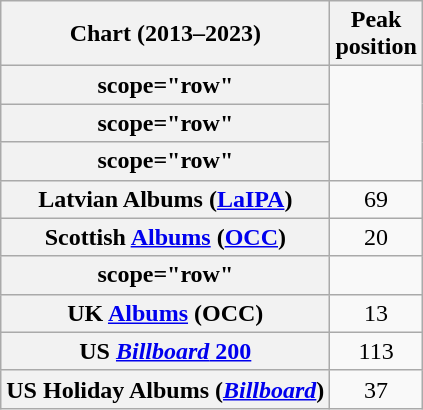<table class="wikitable sortable plainrowheaders" style="text-align:center">
<tr>
<th scope="col">Chart (2013–2023)</th>
<th scope="col">Peak<br>position</th>
</tr>
<tr>
<th>scope="row" </th>
</tr>
<tr>
<th>scope="row" </th>
</tr>
<tr>
<th>scope="row" </th>
</tr>
<tr>
<th scope="row">Latvian Albums (<a href='#'>LaIPA</a>)</th>
<td align="center">69</td>
</tr>
<tr>
<th scope="row">Scottish <a href='#'>Albums</a> (<a href='#'>OCC</a>)</th>
<td style="text-align:center;">20</td>
</tr>
<tr>
<th>scope="row" </th>
</tr>
<tr>
<th scope="row">UK <a href='#'>Albums</a> (OCC)</th>
<td style="text-align:center;">13</td>
</tr>
<tr>
<th scope="row">US <a href='#'><em>Billboard</em> 200</a></th>
<td style="text-align:center;">113</td>
</tr>
<tr>
<th scope="row">US Holiday Albums (<em><a href='#'>Billboard</a></em>)</th>
<td style="text-align:center;">37</td>
</tr>
</table>
